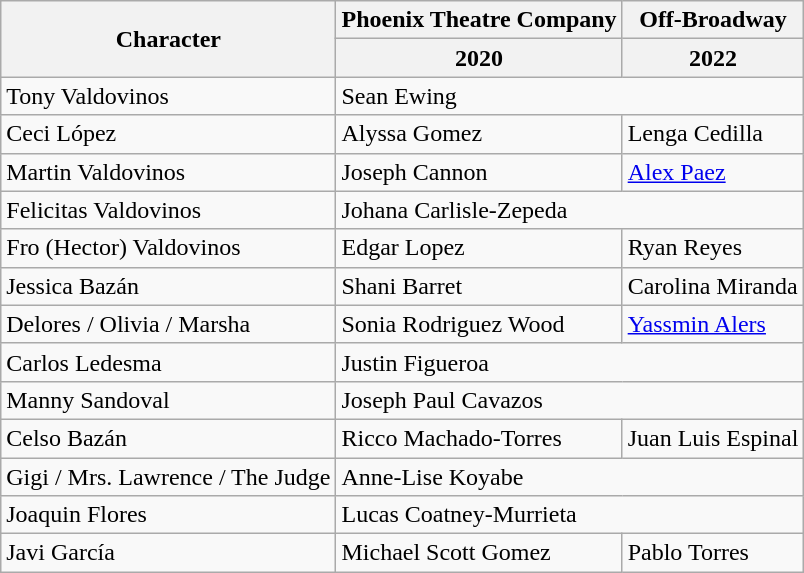<table class="wikitable">
<tr>
<th rowspan="2">Character</th>
<th>Phoenix Theatre Company</th>
<th>Off-Broadway</th>
</tr>
<tr>
<th>2020</th>
<th>2022</th>
</tr>
<tr>
<td>Tony Valdovinos</td>
<td colspan="2">Sean Ewing</td>
</tr>
<tr>
<td>Ceci López</td>
<td>Alyssa Gomez</td>
<td>Lenga Cedilla</td>
</tr>
<tr>
<td>Martin Valdovinos</td>
<td>Joseph Cannon</td>
<td><a href='#'>Alex Paez</a></td>
</tr>
<tr>
<td>Felicitas Valdovinos</td>
<td colspan="2">Johana Carlisle-Zepeda</td>
</tr>
<tr>
<td>Fro (Hector) Valdovinos</td>
<td>Edgar Lopez</td>
<td>Ryan Reyes</td>
</tr>
<tr>
<td>Jessica Bazán</td>
<td>Shani Barret</td>
<td>Carolina Miranda</td>
</tr>
<tr>
<td>Delores / Olivia / Marsha</td>
<td>Sonia Rodriguez Wood</td>
<td><a href='#'>Yassmin Alers</a></td>
</tr>
<tr>
<td>Carlos Ledesma</td>
<td colspan="2">Justin Figueroa</td>
</tr>
<tr>
<td>Manny Sandoval</td>
<td colspan="2">Joseph Paul Cavazos</td>
</tr>
<tr>
<td>Celso Bazán</td>
<td>Ricco Machado-Torres</td>
<td>Juan Luis Espinal</td>
</tr>
<tr>
<td>Gigi / Mrs. Lawrence / The Judge</td>
<td colspan="2">Anne-Lise Koyabe</td>
</tr>
<tr>
<td>Joaquin Flores</td>
<td colspan="2">Lucas Coatney-Murrieta</td>
</tr>
<tr>
<td>Javi García</td>
<td>Michael Scott Gomez</td>
<td>Pablo Torres</td>
</tr>
</table>
